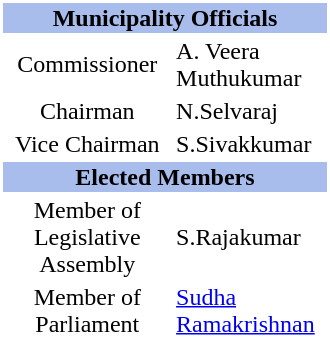<table class="toccolours" style="clear:right; float:right; background:#fff; margin:0 0 0.5em 1em; width:220px">
<tr>
<th style="background:#a8bdec; text-align:center;" colspan="2"><strong>Municipality Officials</strong></th>
</tr>
<tr>
<td style="text-align:center;">Commissioner</td>
<td>A. Veera Muthukumar</td>
</tr>
<tr>
<td style="text-align:center;">Chairman</td>
<td>N.Selvaraj</td>
</tr>
<tr>
<td style="text-align:center;">Vice Chairman</td>
<td>S.Sivakkumar</td>
</tr>
<tr>
<th style="background:#a8bdec; text-align:center;" colspan="2"><strong>Elected Members</strong></th>
</tr>
<tr>
<td style="text-align:center;">Member of Legislative Assembly</td>
<td>S.Rajakumar</td>
</tr>
<tr>
<td style="text-align:center;">Member of Parliament</td>
<td><a href='#'>Sudha Ramakrishnan</a></td>
</tr>
</table>
